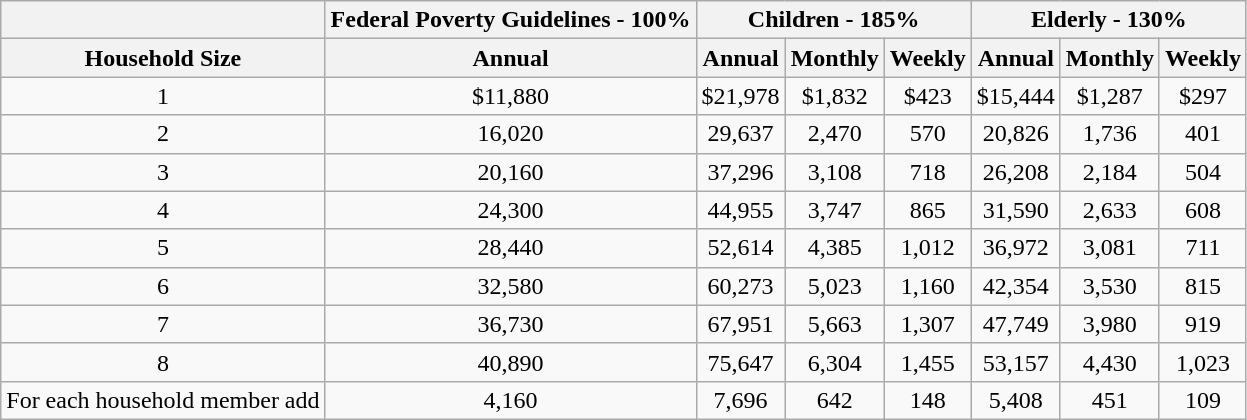<table class="wikitable" style="text-align: center;">
<tr>
<th></th>
<th>Federal Poverty Guidelines - 100%</th>
<th colspan="3">Children - 185%</th>
<th colspan="3">Elderly - 130%</th>
</tr>
<tr>
<th>Household Size</th>
<th>Annual</th>
<th>Annual</th>
<th>Monthly</th>
<th>Weekly</th>
<th>Annual</th>
<th>Monthly</th>
<th>Weekly</th>
</tr>
<tr>
<td>1</td>
<td>$11,880</td>
<td>$21,978</td>
<td>$1,832</td>
<td>$423</td>
<td>$15,444</td>
<td>$1,287</td>
<td>$297</td>
</tr>
<tr>
<td>2</td>
<td>16,020</td>
<td>29,637</td>
<td>2,470</td>
<td>570</td>
<td>20,826</td>
<td>1,736</td>
<td>401</td>
</tr>
<tr>
<td>3</td>
<td>20,160</td>
<td>37,296</td>
<td>3,108</td>
<td>718</td>
<td>26,208</td>
<td>2,184</td>
<td>504</td>
</tr>
<tr>
<td>4</td>
<td>24,300</td>
<td>44,955</td>
<td>3,747</td>
<td>865</td>
<td>31,590</td>
<td>2,633</td>
<td>608</td>
</tr>
<tr>
<td>5</td>
<td>28,440</td>
<td>52,614</td>
<td>4,385</td>
<td>1,012</td>
<td>36,972</td>
<td>3,081</td>
<td>711</td>
</tr>
<tr>
<td>6</td>
<td>32,580</td>
<td>60,273</td>
<td>5,023</td>
<td>1,160</td>
<td>42,354</td>
<td>3,530</td>
<td>815</td>
</tr>
<tr>
<td>7</td>
<td>36,730</td>
<td>67,951</td>
<td>5,663</td>
<td>1,307</td>
<td>47,749</td>
<td>3,980</td>
<td>919</td>
</tr>
<tr>
<td>8</td>
<td>40,890</td>
<td>75,647</td>
<td>6,304</td>
<td>1,455</td>
<td>53,157</td>
<td>4,430</td>
<td>1,023</td>
</tr>
<tr>
<td>For each household member add</td>
<td>4,160</td>
<td>7,696</td>
<td>642</td>
<td>148</td>
<td>5,408</td>
<td>451</td>
<td>109</td>
</tr>
</table>
